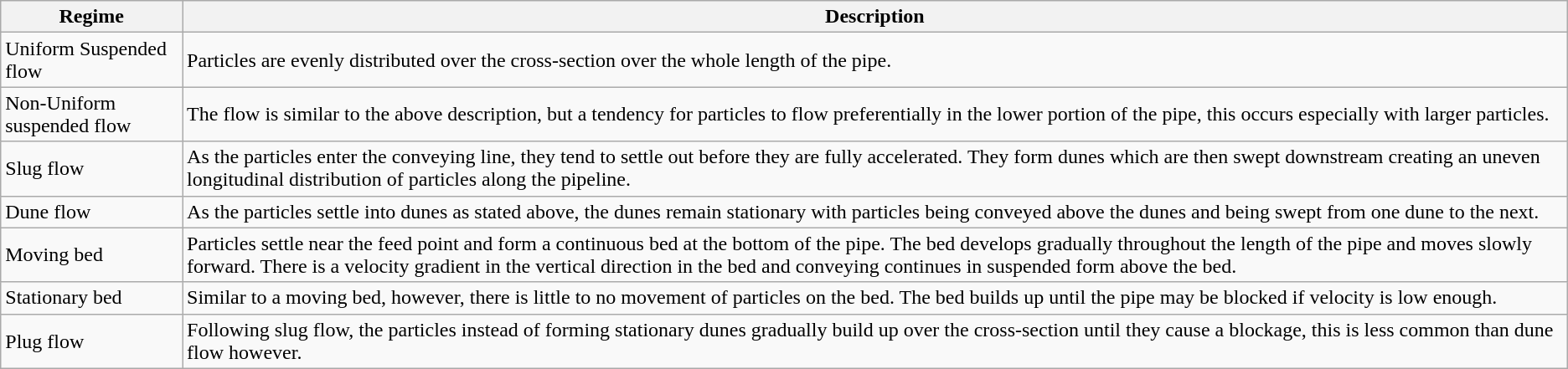<table class="wikitable">
<tr>
<th>Regime</th>
<th>Description</th>
</tr>
<tr>
<td>Uniform Suspended flow</td>
<td>Particles are evenly distributed over the cross-section over the whole length of the pipe.</td>
</tr>
<tr>
<td>Non-Uniform suspended flow</td>
<td>The flow is similar to the above description, but a tendency for particles to flow preferentially in the lower portion of the pipe, this occurs especially with larger particles.</td>
</tr>
<tr>
<td>Slug flow</td>
<td>As the particles enter the conveying line, they tend to settle out before they are fully accelerated. They form dunes which are then swept downstream creating an uneven longitudinal distribution of particles along the pipeline.</td>
</tr>
<tr>
<td>Dune flow</td>
<td>As the particles settle into dunes as stated above, the dunes remain stationary with particles being conveyed above the dunes and being swept from one dune to the next.</td>
</tr>
<tr>
<td>Moving bed</td>
<td>Particles settle near the feed point and form a continuous bed at the bottom of the pipe. The bed develops gradually throughout the length of the pipe and moves slowly forward. There is a velocity gradient in the vertical direction in the bed and conveying continues in suspended form above the bed.</td>
</tr>
<tr>
<td>Stationary bed</td>
<td>Similar to a moving bed, however, there is little to no movement of particles on the bed. The bed builds up until the pipe may be blocked if velocity is low enough.</td>
</tr>
<tr>
<td>Plug flow</td>
<td>Following slug flow, the particles instead of forming stationary dunes gradually build up over the cross-section until they cause a blockage, this is less common than dune flow however.</td>
</tr>
</table>
